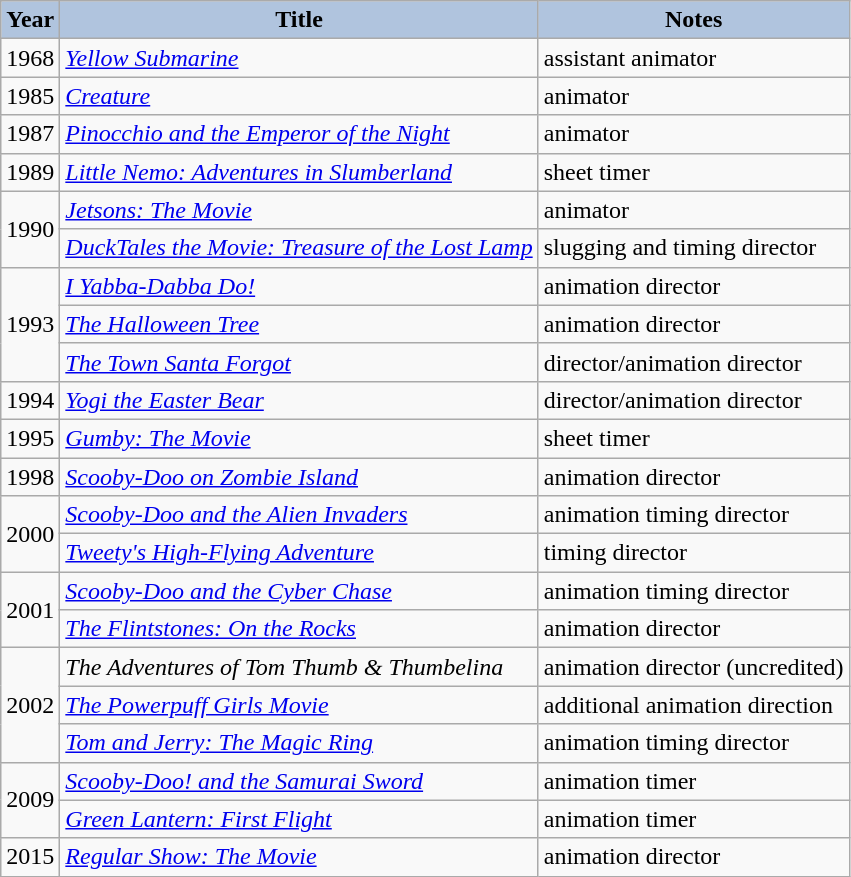<table class="wikitable">
<tr>
<th style="background:#B0C4DE;">Year</th>
<th style="background:#B0C4DE;">Title</th>
<th style="background:#B0C4DE;">Notes</th>
</tr>
<tr>
<td>1968</td>
<td><em><a href='#'>Yellow Submarine</a></em></td>
<td>assistant animator</td>
</tr>
<tr>
<td>1985</td>
<td><em><a href='#'>Creature</a></em></td>
<td>animator</td>
</tr>
<tr>
<td>1987</td>
<td><em><a href='#'>Pinocchio and the Emperor of the Night</a></em></td>
<td>animator</td>
</tr>
<tr>
<td>1989</td>
<td><em><a href='#'>Little Nemo: Adventures in Slumberland</a></em></td>
<td>sheet timer</td>
</tr>
<tr>
<td rowspan="2">1990</td>
<td><em><a href='#'>Jetsons: The Movie</a></em></td>
<td>animator</td>
</tr>
<tr>
<td><em><a href='#'>DuckTales the Movie: Treasure of the Lost Lamp</a></em></td>
<td>slugging and timing director</td>
</tr>
<tr>
<td rowspan="3">1993</td>
<td><em><a href='#'>I Yabba-Dabba Do!</a></em></td>
<td>animation director</td>
</tr>
<tr>
<td><em><a href='#'>The Halloween Tree</a></em></td>
<td>animation director</td>
</tr>
<tr>
<td><em><a href='#'>The Town Santa Forgot</a></em></td>
<td>director/animation director</td>
</tr>
<tr>
<td>1994</td>
<td><em><a href='#'>Yogi the Easter Bear</a></em></td>
<td>director/animation director</td>
</tr>
<tr>
<td>1995</td>
<td><em><a href='#'>Gumby: The Movie</a></em></td>
<td>sheet timer</td>
</tr>
<tr>
<td>1998</td>
<td><em><a href='#'>Scooby-Doo on Zombie Island</a></em></td>
<td>animation director</td>
</tr>
<tr>
<td rowspan="2">2000</td>
<td><em><a href='#'>Scooby-Doo and the Alien Invaders</a></em></td>
<td>animation timing director</td>
</tr>
<tr>
<td><em><a href='#'>Tweety's High-Flying Adventure</a></em></td>
<td>timing director</td>
</tr>
<tr>
<td rowspan="2">2001</td>
<td><em><a href='#'>Scooby-Doo and the Cyber Chase</a></em></td>
<td>animation timing director</td>
</tr>
<tr>
<td><em><a href='#'>The Flintstones: On the Rocks</a></em></td>
<td>animation director</td>
</tr>
<tr>
<td rowspan="3">2002</td>
<td><em>The Adventures of Tom Thumb & Thumbelina</em></td>
<td>animation director (uncredited)</td>
</tr>
<tr>
<td><em><a href='#'>The Powerpuff Girls Movie</a></em></td>
<td>additional animation direction</td>
</tr>
<tr>
<td><em><a href='#'>Tom and Jerry: The Magic Ring</a></em></td>
<td>animation timing director</td>
</tr>
<tr>
<td rowspan="2">2009</td>
<td><em><a href='#'>Scooby-Doo! and the Samurai Sword</a></em></td>
<td>animation timer</td>
</tr>
<tr>
<td><em><a href='#'>Green Lantern: First Flight</a></em></td>
<td>animation timer</td>
</tr>
<tr>
<td>2015</td>
<td><em><a href='#'>Regular Show: The Movie</a></em></td>
<td>animation director</td>
</tr>
</table>
